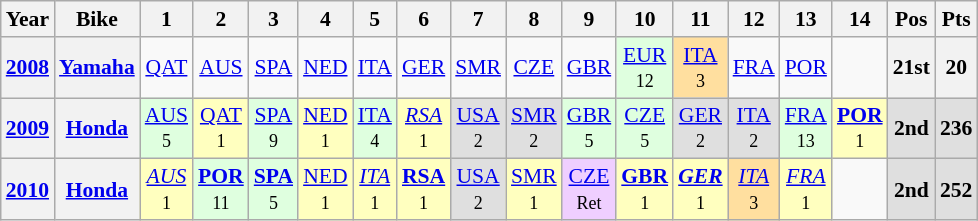<table class="wikitable" style="text-align:center; font-size:90%">
<tr>
<th>Year</th>
<th>Bike</th>
<th>1</th>
<th>2</th>
<th>3</th>
<th>4</th>
<th>5</th>
<th>6</th>
<th>7</th>
<th>8</th>
<th>9</th>
<th>10</th>
<th>11</th>
<th>12</th>
<th>13</th>
<th>14</th>
<th>Pos</th>
<th>Pts</th>
</tr>
<tr>
<th><a href='#'>2008</a></th>
<th><a href='#'>Yamaha</a></th>
<td><a href='#'>QAT</a></td>
<td><a href='#'>AUS</a></td>
<td><a href='#'>SPA</a></td>
<td><a href='#'>NED</a></td>
<td><a href='#'>ITA</a></td>
<td><a href='#'>GER</a></td>
<td><a href='#'>SMR</a></td>
<td><a href='#'>CZE</a></td>
<td><a href='#'>GBR</a></td>
<td style="background:#dfffdf;"><a href='#'>EUR</a><br><small>12</small></td>
<td style="background:#ffdf9f;"><a href='#'>ITA</a><br><small>3</small></td>
<td><a href='#'>FRA</a></td>
<td><a href='#'>POR</a></td>
<td></td>
<th>21st</th>
<th>20</th>
</tr>
<tr>
<th><a href='#'>2009</a></th>
<th><a href='#'>Honda</a></th>
<td style="background:#DFFFDF;"><a href='#'>AUS</a><br><small>5</small></td>
<td style="background:#ffffbf;"><a href='#'>QAT</a><br><small>1</small></td>
<td style="background:#dfffdf;"><a href='#'>SPA</a><br><small>9</small></td>
<td style="background:#ffffbf;"><a href='#'>NED</a><br><small>1</small></td>
<td style="background:#dfffdf;"><a href='#'>ITA</a><br><small>4</small></td>
<td style="background:#ffffbf;"><em><a href='#'>RSA</a></em><br><small>1</small></td>
<td style="background:#dfdfdf;"><a href='#'>USA</a><br><small>2</small></td>
<td style="background:#dfdfdf;"><a href='#'>SMR</a><br><small>2</small></td>
<td style="background:#dfffdf;"><a href='#'>GBR</a><br><small>5</small></td>
<td style="background:#dfffdf;"><a href='#'>CZE</a><br><small>5</small></td>
<td style="background:#dfdfdf;"><a href='#'>GER</a><br><small>2</small></td>
<td style="background:#dfdfdf;"><a href='#'>ITA</a><br><small>2</small></td>
<td style="background:#dfffdf;"><a href='#'>FRA</a><br><small>13</small></td>
<td style="background:#ffffbf;"><strong><a href='#'>POR</a></strong><br><small>1</small></td>
<td style="background:#dfdfdf;"><strong>2nd</strong></td>
<td style="background:#dfdfdf;"><strong>236</strong></td>
</tr>
<tr>
<th><a href='#'>2010</a></th>
<th><a href='#'>Honda</a></th>
<td style="background:#ffffbf;"><em><a href='#'>AUS</a></em><br><small>1</small></td>
<td style="background:#dfffdf;"><strong><a href='#'>POR</a></strong><br><small>11</small></td>
<td style="background:#dfffdf;"><strong><a href='#'>SPA</a></strong><br><small>5</small></td>
<td style="background:#ffffbf;"><a href='#'>NED</a><br><small>1</small></td>
<td style="background:#ffffbf;"><em><a href='#'>ITA</a></em><br><small>1</small></td>
<td style="background:#ffffbf;"><strong><a href='#'>RSA</a></strong><br><small>1</small></td>
<td style="background:#dfdfdf;"><a href='#'>USA</a><br><small>2</small></td>
<td style="background:#ffffbf;"><a href='#'>SMR</a><br><small>1</small></td>
<td style="background:#efcfff;"><a href='#'>CZE</a><br><small>Ret</small></td>
<td style="background:#ffffbf;"><strong><a href='#'>GBR</a></strong><br><small>1</small></td>
<td style="background:#ffffbf;"><strong><em><a href='#'>GER</a></em></strong><br><small>1</small></td>
<td style="background:#ffdf9f;"><em><a href='#'>ITA</a></em><br><small>3</small></td>
<td style="background:#ffffbf;"><em><a href='#'>FRA</a></em><br><small>1</small></td>
<td></td>
<td style="background:#dfdfdf;"><strong>2nd</strong></td>
<td style="background:#dfdfdf;"><strong>252</strong></td>
</tr>
</table>
